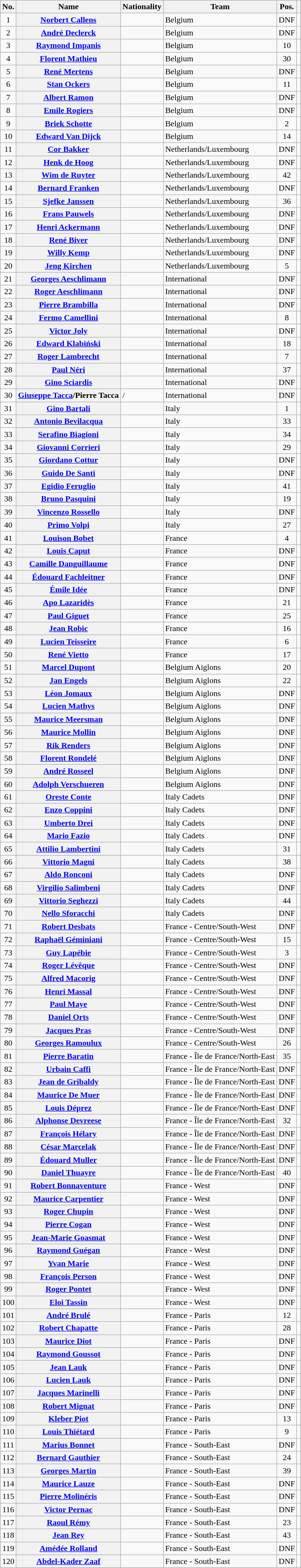<table class="wikitable plainrowheaders sortable">
<tr>
<th scope="col">No.</th>
<th scope="col">Name</th>
<th scope="col">Nationality</th>
<th scope="col">Team</th>
<th scope="col" data-sort-type="number">Pos.</th>
<th scope="col" class="unsortable"></th>
</tr>
<tr>
<td style="text-align:center;">1</td>
<th scope="row"><a href='#'>Norbert Callens</a></th>
<td></td>
<td>Belgium</td>
<td style="text-align:center;" data-sort-value="45">DNF</td>
<td style="text-align:center;"></td>
</tr>
<tr>
<td style="text-align:center;">2</td>
<th scope="row"><a href='#'>André Declerck</a></th>
<td></td>
<td>Belgium</td>
<td style="text-align:center;" data-sort-value="45">DNF</td>
<td style="text-align:center;"></td>
</tr>
<tr>
<td style="text-align:center;">3</td>
<th scope="row"><a href='#'>Raymond Impanis</a></th>
<td></td>
<td>Belgium</td>
<td style="text-align:center;">10</td>
<td style="text-align:center;"></td>
</tr>
<tr>
<td style="text-align:center;">4</td>
<th scope="row"><a href='#'>Florent Mathieu</a></th>
<td></td>
<td>Belgium</td>
<td style="text-align:center;">30</td>
<td style="text-align:center;"></td>
</tr>
<tr>
<td style="text-align:center;">5</td>
<th scope="row"><a href='#'>René Mertens</a></th>
<td></td>
<td>Belgium</td>
<td style="text-align:center;" data-sort-value="45">DNF</td>
<td style="text-align:center;"></td>
</tr>
<tr>
<td style="text-align:center;">6</td>
<th scope="row"><a href='#'>Stan Ockers</a></th>
<td></td>
<td>Belgium</td>
<td style="text-align:center;">11</td>
<td style="text-align:center;"></td>
</tr>
<tr>
<td style="text-align:center;">7</td>
<th scope="row"><a href='#'>Albert Ramon</a></th>
<td></td>
<td>Belgium</td>
<td style="text-align:center;" data-sort-value="45">DNF</td>
<td style="text-align:center;"></td>
</tr>
<tr>
<td style="text-align:center;">8</td>
<th scope="row"><a href='#'>Emile Rogiers</a></th>
<td></td>
<td>Belgium</td>
<td style="text-align:center;" data-sort-value="45">DNF</td>
<td style="text-align:center;"></td>
</tr>
<tr>
<td style="text-align:center;">9</td>
<th scope="row"><a href='#'>Briek Schotte</a></th>
<td></td>
<td>Belgium</td>
<td style="text-align:center;">2</td>
<td style="text-align:center;"></td>
</tr>
<tr>
<td style="text-align:center;">10</td>
<th scope="row"><a href='#'>Edward Van Dijck</a></th>
<td></td>
<td>Belgium</td>
<td style="text-align:center;">14</td>
<td style="text-align:center;"></td>
</tr>
<tr>
<td style="text-align:center;">11</td>
<th scope="row"><a href='#'>Cor Bakker</a></th>
<td></td>
<td>Netherlands/Luxembourg</td>
<td style="text-align:center;" data-sort-value="45">DNF</td>
<td style="text-align:center;"></td>
</tr>
<tr>
<td style="text-align:center;">12</td>
<th scope="row"><a href='#'>Henk de Hoog</a></th>
<td></td>
<td>Netherlands/Luxembourg</td>
<td style="text-align:center;" data-sort-value="45">DNF</td>
<td style="text-align:center;"></td>
</tr>
<tr>
<td style="text-align:center;">13</td>
<th scope="row"><a href='#'>Wim de Ruyter</a></th>
<td></td>
<td>Netherlands/Luxembourg</td>
<td style="text-align:center;">42</td>
<td style="text-align:center;"></td>
</tr>
<tr>
<td style="text-align:center;">14</td>
<th scope="row"><a href='#'>Bernard Franken</a></th>
<td></td>
<td>Netherlands/Luxembourg</td>
<td style="text-align:center;" data-sort-value="45">DNF</td>
<td style="text-align:center;"></td>
</tr>
<tr>
<td style="text-align:center;">15</td>
<th scope="row"><a href='#'>Sjefke Janssen</a></th>
<td></td>
<td>Netherlands/Luxembourg</td>
<td style="text-align:center;">36</td>
<td style="text-align:center;"></td>
</tr>
<tr>
<td style="text-align:center;">16</td>
<th scope="row"><a href='#'>Frans Pauwels</a></th>
<td></td>
<td>Netherlands/Luxembourg</td>
<td style="text-align:center;" data-sort-value="45">DNF</td>
<td style="text-align:center;"></td>
</tr>
<tr>
<td style="text-align:center;">17</td>
<th scope="row"><a href='#'>Henri Ackermann</a></th>
<td></td>
<td>Netherlands/Luxembourg</td>
<td style="text-align:center;" data-sort-value="45">DNF</td>
<td style="text-align:center;"></td>
</tr>
<tr>
<td style="text-align:center;">18</td>
<th scope="row"><a href='#'>René Biver</a></th>
<td></td>
<td>Netherlands/Luxembourg</td>
<td style="text-align:center;" data-sort-value="45">DNF</td>
<td style="text-align:center;"></td>
</tr>
<tr>
<td style="text-align:center;">19</td>
<th scope="row"><a href='#'>Willy Kemp</a></th>
<td></td>
<td>Netherlands/Luxembourg</td>
<td style="text-align:center;" data-sort-value="45">DNF</td>
<td style="text-align:center;"></td>
</tr>
<tr>
<td style="text-align:center;">20</td>
<th scope="row"><a href='#'>Jeng Kirchen</a></th>
<td></td>
<td>Netherlands/Luxembourg</td>
<td style="text-align:center;">5</td>
<td style="text-align:center;"></td>
</tr>
<tr>
<td style="text-align:center;">21</td>
<th scope="row"><a href='#'>Georges Aeschlimann</a></th>
<td></td>
<td>International</td>
<td style="text-align:center;" data-sort-value="45">DNF</td>
<td style="text-align:center;"></td>
</tr>
<tr>
<td style="text-align:center;">22</td>
<th scope="row"><a href='#'>Roger Aeschlimann</a></th>
<td></td>
<td>International</td>
<td style="text-align:center;" data-sort-value="45">DNF</td>
<td style="text-align:center;"></td>
</tr>
<tr>
<td style="text-align:center;">23</td>
<th scope="row"><a href='#'>Pierre Brambilla</a></th>
<td></td>
<td>International</td>
<td style="text-align:center;" data-sort-value="45">DNF</td>
<td style="text-align:center;"></td>
</tr>
<tr>
<td style="text-align:center;">24</td>
<th scope="row"><a href='#'>Fermo Camellini</a></th>
<td></td>
<td>International</td>
<td style="text-align:center;">8</td>
<td style="text-align:center;"></td>
</tr>
<tr>
<td style="text-align:center;">25</td>
<th scope="row"><a href='#'>Victor Joly</a></th>
<td></td>
<td>International</td>
<td style="text-align:center;" data-sort-value="45">DNF</td>
<td style="text-align:center;"></td>
</tr>
<tr>
<td style="text-align:center;">26</td>
<th scope="row"><a href='#'>Edward Klabiński</a></th>
<td></td>
<td>International</td>
<td style="text-align:center;">18</td>
<td style="text-align:center;"></td>
</tr>
<tr>
<td style="text-align:center;">27</td>
<th scope="row"><a href='#'>Roger Lambrecht</a></th>
<td></td>
<td>International</td>
<td style="text-align:center;">7</td>
<td style="text-align:center;"></td>
</tr>
<tr>
<td style="text-align:center;">28</td>
<th scope="row"><a href='#'>Paul Néri</a></th>
<td></td>
<td>International</td>
<td style="text-align:center;">37</td>
<td style="text-align:center;"></td>
</tr>
<tr>
<td style="text-align:center;">29</td>
<th scope="row"><a href='#'>Gino Sciardis</a></th>
<td></td>
<td>International</td>
<td style="text-align:center;" data-sort-value="45">DNF</td>
<td style="text-align:center;"></td>
</tr>
<tr>
<td style="text-align:center;">30</td>
<th scope="row"><a href='#'>Giuseppe Tacca</a>/Pierre Tacca</th>
<td>/</td>
<td>International</td>
<td style="text-align:center;" data-sort-value="45">DNF</td>
<td style="text-align:center;"></td>
</tr>
<tr>
<td style="text-align:center;">31</td>
<th scope="row"><a href='#'>Gino Bartali</a></th>
<td></td>
<td>Italy</td>
<td style="text-align:center;">1</td>
<td style="text-align:center;"></td>
</tr>
<tr>
<td style="text-align:center;">32</td>
<th scope="row"><a href='#'>Antonio Bevilacqua</a></th>
<td></td>
<td>Italy</td>
<td style="text-align:center;">33</td>
<td style="text-align:center;"></td>
</tr>
<tr>
<td style="text-align:center;">33</td>
<th scope="row"><a href='#'>Serafino Biagioni</a></th>
<td></td>
<td>Italy</td>
<td style="text-align:center;">34</td>
<td style="text-align:center;"></td>
</tr>
<tr>
<td style="text-align:center;">34</td>
<th scope="row"><a href='#'>Giovanni Corrieri</a></th>
<td></td>
<td>Italy</td>
<td style="text-align:center;">29</td>
<td style="text-align:center;"></td>
</tr>
<tr>
<td style="text-align:center;">35</td>
<th scope="row"><a href='#'>Giordano Cottur</a></th>
<td></td>
<td>Italy</td>
<td style="text-align:center;" data-sort-value="45">DNF</td>
<td style="text-align:center;"></td>
</tr>
<tr>
<td style="text-align:center;">36</td>
<th scope="row"><a href='#'>Guido De Santi</a></th>
<td></td>
<td>Italy</td>
<td style="text-align:center;" data-sort-value="45">DNF</td>
<td style="text-align:center;"></td>
</tr>
<tr>
<td style="text-align:center;">37</td>
<th scope="row"><a href='#'>Egidio Feruglio</a></th>
<td></td>
<td>Italy</td>
<td style="text-align:center;">41</td>
<td style="text-align:center;"></td>
</tr>
<tr>
<td style="text-align:center;">38</td>
<th scope="row"><a href='#'>Bruno Pasquini</a></th>
<td></td>
<td>Italy</td>
<td style="text-align:center;">19</td>
<td style="text-align:center;"></td>
</tr>
<tr>
<td style="text-align:center;">39</td>
<th scope="row"><a href='#'>Vincenzo Rossello</a></th>
<td></td>
<td>Italy</td>
<td style="text-align:center;" data-sort-value="45">DNF</td>
<td style="text-align:center;"></td>
</tr>
<tr>
<td style="text-align:center;">40</td>
<th scope="row"><a href='#'>Primo Volpi</a></th>
<td></td>
<td>Italy</td>
<td style="text-align:center;">27</td>
<td style="text-align:center;"></td>
</tr>
<tr>
<td style="text-align:center;">41</td>
<th scope="row"><a href='#'>Louison Bobet</a></th>
<td></td>
<td>France</td>
<td style="text-align:center;">4</td>
<td style="text-align:center;"></td>
</tr>
<tr>
<td style="text-align:center;">42</td>
<th scope="row"><a href='#'>Louis Caput</a></th>
<td></td>
<td>France</td>
<td style="text-align:center;" data-sort-value="45">DNF</td>
<td style="text-align:center;"></td>
</tr>
<tr>
<td style="text-align:center;">43</td>
<th scope="row"><a href='#'>Camille Danguillaume</a></th>
<td></td>
<td>France</td>
<td style="text-align:center;" data-sort-value="45">DNF</td>
<td style="text-align:center;"></td>
</tr>
<tr>
<td style="text-align:center;">44</td>
<th scope="row"><a href='#'>Édouard Fachleitner</a></th>
<td></td>
<td>France</td>
<td style="text-align:center;" data-sort-value="45">DNF</td>
<td style="text-align:center;"></td>
</tr>
<tr>
<td style="text-align:center;">45</td>
<th scope="row"><a href='#'>Émile Idée</a></th>
<td></td>
<td>France</td>
<td style="text-align:center;" data-sort-value="45">DNF</td>
<td style="text-align:center;"></td>
</tr>
<tr>
<td style="text-align:center;">46</td>
<th scope="row"><a href='#'>Apo Lazaridès</a></th>
<td></td>
<td>France</td>
<td style="text-align:center;">21</td>
<td style="text-align:center;"></td>
</tr>
<tr>
<td style="text-align:center;">47</td>
<th scope="row"><a href='#'>Paul Giguet</a></th>
<td></td>
<td>France</td>
<td style="text-align:center;">25</td>
<td style="text-align:center;"></td>
</tr>
<tr>
<td style="text-align:center;">48</td>
<th scope="row"><a href='#'>Jean Robic</a></th>
<td></td>
<td>France</td>
<td style="text-align:center;">16</td>
<td style="text-align:center;"></td>
</tr>
<tr>
<td style="text-align:center;">49</td>
<th scope="row"><a href='#'>Lucien Teisseire</a></th>
<td></td>
<td>France</td>
<td style="text-align:center;">6</td>
<td style="text-align:center;"></td>
</tr>
<tr>
<td style="text-align:center;">50</td>
<th scope="row"><a href='#'>René Vietto</a></th>
<td></td>
<td>France</td>
<td style="text-align:center;">17</td>
<td style="text-align:center;"></td>
</tr>
<tr>
<td style="text-align:center;">51</td>
<th scope="row"><a href='#'>Marcel Dupont</a></th>
<td></td>
<td>Belgium Aiglons</td>
<td style="text-align:center;">20</td>
<td style="text-align:center;"></td>
</tr>
<tr>
<td style="text-align:center;">52</td>
<th scope="row"><a href='#'>Jan Engels</a></th>
<td></td>
<td>Belgium Aiglons</td>
<td style="text-align:center;">22</td>
<td style="text-align:center;"></td>
</tr>
<tr>
<td style="text-align:center;">53</td>
<th scope="row"><a href='#'>Léon Jomaux</a></th>
<td></td>
<td>Belgium Aiglons</td>
<td style="text-align:center;" data-sort-value="45">DNF</td>
<td style="text-align:center;"></td>
</tr>
<tr>
<td style="text-align:center;">54</td>
<th scope="row"><a href='#'>Lucien Mathys</a></th>
<td></td>
<td>Belgium Aiglons</td>
<td style="text-align:center;" data-sort-value="45">DNF</td>
<td style="text-align:center;"></td>
</tr>
<tr>
<td style="text-align:center;">55</td>
<th scope="row"><a href='#'>Maurice Meersman</a></th>
<td></td>
<td>Belgium Aiglons</td>
<td style="text-align:center;" data-sort-value="45">DNF</td>
<td style="text-align:center;"></td>
</tr>
<tr>
<td style="text-align:center;">56</td>
<th scope="row"><a href='#'>Maurice Mollin</a></th>
<td></td>
<td>Belgium Aiglons</td>
<td style="text-align:center;" data-sort-value="45">DNF</td>
<td style="text-align:center;"></td>
</tr>
<tr>
<td style="text-align:center;">57</td>
<th scope="row"><a href='#'>Rik Renders</a></th>
<td></td>
<td>Belgium Aiglons</td>
<td style="text-align:center;" data-sort-value="45">DNF</td>
<td style="text-align:center;"></td>
</tr>
<tr>
<td style="text-align:center;">58</td>
<th scope="row"><a href='#'>Florent Rondelé</a></th>
<td></td>
<td>Belgium Aiglons</td>
<td style="text-align:center;" data-sort-value="45">DNF</td>
<td style="text-align:center;"></td>
</tr>
<tr>
<td style="text-align:center;">59</td>
<th scope="row"><a href='#'>André Rosseel</a></th>
<td></td>
<td>Belgium Aiglons</td>
<td style="text-align:center;" data-sort-value="45">DNF</td>
<td style="text-align:center;"></td>
</tr>
<tr>
<td style="text-align:center;">60</td>
<th scope="row"><a href='#'>Adolph Verschueren</a></th>
<td></td>
<td>Belgium Aiglons</td>
<td style="text-align:center;" data-sort-value="45">DNF</td>
<td style="text-align:center;"></td>
</tr>
<tr>
<td style="text-align:center;">61</td>
<th scope="row"><a href='#'>Oreste Conte</a></th>
<td></td>
<td>Italy Cadets</td>
<td style="text-align:center;" data-sort-value="45">DNF</td>
<td style="text-align:center;"></td>
</tr>
<tr>
<td style="text-align:center;">62</td>
<th scope="row"><a href='#'>Enzo Coppini</a></th>
<td></td>
<td>Italy Cadets</td>
<td style="text-align:center;" data-sort-value="45">DNF</td>
<td style="text-align:center;"></td>
</tr>
<tr>
<td style="text-align:center;">63</td>
<th scope="row"><a href='#'>Umberto Drei</a></th>
<td></td>
<td>Italy Cadets</td>
<td style="text-align:center;" data-sort-value="45">DNF</td>
<td style="text-align:center;"></td>
</tr>
<tr>
<td style="text-align:center;">64</td>
<th scope="row"><a href='#'>Mario Fazio</a></th>
<td></td>
<td>Italy Cadets</td>
<td style="text-align:center;" data-sort-value="45">DNF</td>
<td style="text-align:center;"></td>
</tr>
<tr>
<td style="text-align:center;">65</td>
<th scope="row"><a href='#'>Attilio Lambertini</a></th>
<td></td>
<td>Italy Cadets</td>
<td style="text-align:center;">31</td>
<td style="text-align:center;"></td>
</tr>
<tr>
<td style="text-align:center;">66</td>
<th scope="row"><a href='#'>Vittorio Magni</a></th>
<td></td>
<td>Italy Cadets</td>
<td style="text-align:center;">38</td>
<td style="text-align:center;"></td>
</tr>
<tr>
<td style="text-align:center;">67</td>
<th scope="row"><a href='#'>Aldo Ronconi</a></th>
<td></td>
<td>Italy Cadets</td>
<td style="text-align:center;" data-sort-value="45">DNF</td>
<td style="text-align:center;"></td>
</tr>
<tr>
<td style="text-align:center;">68</td>
<th scope="row"><a href='#'>Virgilio Salimbeni</a></th>
<td></td>
<td>Italy Cadets</td>
<td style="text-align:center;" data-sort-value="45">DNF</td>
<td style="text-align:center;"></td>
</tr>
<tr>
<td style="text-align:center;">69</td>
<th scope="row"><a href='#'>Vittorio Seghezzi</a></th>
<td></td>
<td>Italy Cadets</td>
<td style="text-align:center;">44</td>
<td style="text-align:center;"></td>
</tr>
<tr>
<td style="text-align:center;">70</td>
<th scope="row"><a href='#'>Nello Sforacchi</a></th>
<td></td>
<td>Italy Cadets</td>
<td style="text-align:center;" data-sort-value="45">DNF</td>
<td style="text-align:center;"></td>
</tr>
<tr>
<td style="text-align:center;">71</td>
<th scope="row"><a href='#'>Robert Desbats</a></th>
<td></td>
<td>France - Centre/South-West</td>
<td style="text-align:center;" data-sort-value="45">DNF</td>
<td style="text-align:center;"></td>
</tr>
<tr>
<td style="text-align:center;">72</td>
<th scope="row"><a href='#'>Raphaël Géminiani</a></th>
<td></td>
<td>France - Centre/South-West</td>
<td style="text-align:center;">15</td>
<td style="text-align:center;"></td>
</tr>
<tr>
<td style="text-align:center;">73</td>
<th scope="row"><a href='#'>Guy Lapébie</a></th>
<td></td>
<td>France - Centre/South-West</td>
<td style="text-align:center;">3</td>
<td style="text-align:center;"></td>
</tr>
<tr>
<td style="text-align:center;">74</td>
<th scope="row"><a href='#'>Roger Lévêque</a></th>
<td></td>
<td>France - Centre/South-West</td>
<td style="text-align:center;" data-sort-value="45">DNF</td>
<td style="text-align:center;"></td>
</tr>
<tr>
<td style="text-align:center;">75</td>
<th scope="row"><a href='#'>Alfred Macorig</a></th>
<td></td>
<td>France - Centre/South-West</td>
<td style="text-align:center;" data-sort-value="45">DNF</td>
<td style="text-align:center;"></td>
</tr>
<tr>
<td style="text-align:center;">76</td>
<th scope="row"><a href='#'>Henri Massal</a></th>
<td></td>
<td>France - Centre/South-West</td>
<td style="text-align:center;" data-sort-value="45">DNF</td>
<td style="text-align:center;"></td>
</tr>
<tr>
<td style="text-align:center;">77</td>
<th scope="row"><a href='#'>Paul Maye</a></th>
<td></td>
<td>France - Centre/South-West</td>
<td style="text-align:center;" data-sort-value="45">DNF</td>
<td style="text-align:center;"></td>
</tr>
<tr>
<td style="text-align:center;">78</td>
<th scope="row"><a href='#'>Daniel Orts</a></th>
<td></td>
<td>France - Centre/South-West</td>
<td style="text-align:center;" data-sort-value="45">DNF</td>
<td style="text-align:center;"></td>
</tr>
<tr>
<td style="text-align:center;">79</td>
<th scope="row"><a href='#'>Jacques Pras</a></th>
<td></td>
<td>France - Centre/South-West</td>
<td style="text-align:center;" data-sort-value="45">DNF</td>
<td style="text-align:center;"></td>
</tr>
<tr>
<td style="text-align:center;">80</td>
<th scope="row"><a href='#'>Georges Ramoulux</a></th>
<td></td>
<td>France - Centre/South-West</td>
<td style="text-align:center;">26</td>
<td style="text-align:center;"></td>
</tr>
<tr>
<td style="text-align:center;">81</td>
<th scope="row"><a href='#'>Pierre Baratin</a></th>
<td></td>
<td>France - Île de France/North-East</td>
<td style="text-align:center;">35</td>
<td style="text-align:center;"></td>
</tr>
<tr>
<td style="text-align:center;">82</td>
<th scope="row"><a href='#'>Urbain Caffi</a></th>
<td></td>
<td>France - Île de France/North-East</td>
<td style="text-align:center;" data-sort-value="45">DNF</td>
<td style="text-align:center;"></td>
</tr>
<tr>
<td style="text-align:center;">83</td>
<th scope="row"><a href='#'>Jean de Gribaldy</a></th>
<td></td>
<td>France - Île de France/North-East</td>
<td style="text-align:center;" data-sort-value="45">DNF</td>
<td style="text-align:center;"></td>
</tr>
<tr>
<td style="text-align:center;">84</td>
<th scope="row"><a href='#'>Maurice De Muer</a></th>
<td></td>
<td>France - Île de France/North-East</td>
<td style="text-align:center;" data-sort-value="45">DNF</td>
<td style="text-align:center;"></td>
</tr>
<tr>
<td style="text-align:center;">85</td>
<th scope="row"><a href='#'>Louis Déprez</a></th>
<td></td>
<td>France - Île de France/North-East</td>
<td style="text-align:center;" data-sort-value="45">DNF</td>
<td style="text-align:center;"></td>
</tr>
<tr>
<td style="text-align:center;">86</td>
<th scope="row"><a href='#'>Alphonse Devreese</a></th>
<td></td>
<td>France - Île de France/North-East</td>
<td style="text-align:center;">32</td>
<td style="text-align:center;"></td>
</tr>
<tr>
<td style="text-align:center;">87</td>
<th scope="row"><a href='#'>François Hélary</a></th>
<td></td>
<td>France - Île de France/North-East</td>
<td style="text-align:center;" data-sort-value="45">DNF</td>
<td style="text-align:center;"></td>
</tr>
<tr>
<td style="text-align:center;">88</td>
<th scope="row"><a href='#'>César Marcelak</a></th>
<td></td>
<td>France - Île de France/North-East</td>
<td style="text-align:center;" data-sort-value="45">DNF</td>
<td style="text-align:center;"></td>
</tr>
<tr>
<td style="text-align:center;">89</td>
<th scope="row"><a href='#'>Édouard Muller</a></th>
<td></td>
<td>France - Île de France/North-East</td>
<td style="text-align:center;" data-sort-value="45">DNF</td>
<td style="text-align:center;"></td>
</tr>
<tr>
<td style="text-align:center;">90</td>
<th scope="row"><a href='#'>Daniel Thuayre</a></th>
<td></td>
<td>France - Île de France/North-East</td>
<td style="text-align:center;">40</td>
<td style="text-align:center;"></td>
</tr>
<tr>
<td style="text-align:center;">91</td>
<th scope="row"><a href='#'>Robert Bonnaventure</a></th>
<td></td>
<td>France - West</td>
<td style="text-align:center;" data-sort-value="45">DNF</td>
<td style="text-align:center;"></td>
</tr>
<tr>
<td style="text-align:center;">92</td>
<th scope="row"><a href='#'>Maurice Carpentier</a></th>
<td></td>
<td>France - West</td>
<td style="text-align:center;" data-sort-value="45">DNF</td>
<td style="text-align:center;"></td>
</tr>
<tr>
<td style="text-align:center;">93</td>
<th scope="row"><a href='#'>Roger Chupin</a></th>
<td></td>
<td>France - West</td>
<td style="text-align:center;" data-sort-value="45">DNF</td>
<td style="text-align:center;"></td>
</tr>
<tr>
<td style="text-align:center;">94</td>
<th scope="row"><a href='#'>Pierre Cogan</a></th>
<td></td>
<td>France - West</td>
<td style="text-align:center;" data-sort-value="45">DNF</td>
<td style="text-align:center;"></td>
</tr>
<tr>
<td style="text-align:center;">95</td>
<th scope="row"><a href='#'>Jean-Marie Goasmat</a></th>
<td></td>
<td>France - West</td>
<td style="text-align:center;" data-sort-value="45">DNF</td>
<td style="text-align:center;"></td>
</tr>
<tr>
<td style="text-align:center;">96</td>
<th scope="row"><a href='#'>Raymond Guégan</a></th>
<td></td>
<td>France - West</td>
<td style="text-align:center;" data-sort-value="45">DNF</td>
<td style="text-align:center;"></td>
</tr>
<tr>
<td style="text-align:center;">97</td>
<th scope="row"><a href='#'>Yvan Marie</a></th>
<td></td>
<td>France - West</td>
<td style="text-align:center;" data-sort-value="45">DNF</td>
<td style="text-align:center;"></td>
</tr>
<tr>
<td style="text-align:center;">98</td>
<th scope="row"><a href='#'>François Person</a></th>
<td></td>
<td>France - West</td>
<td style="text-align:center;" data-sort-value="45">DNF</td>
<td style="text-align:center;"></td>
</tr>
<tr>
<td style="text-align:center;">99</td>
<th scope="row"><a href='#'>Roger Pontet</a></th>
<td></td>
<td>France - West</td>
<td style="text-align:center;" data-sort-value="45">DNF</td>
<td style="text-align:center;"></td>
</tr>
<tr>
<td style="text-align:center;">100</td>
<th scope="row"><a href='#'>Eloi Tassin</a></th>
<td></td>
<td>France - West</td>
<td style="text-align:center;" data-sort-value="45">DNF</td>
<td style="text-align:center;"></td>
</tr>
<tr>
<td style="text-align:center;">101</td>
<th scope="row"><a href='#'>André Brulé</a></th>
<td></td>
<td>France - Paris</td>
<td style="text-align:center;">12</td>
<td style="text-align:center;"></td>
</tr>
<tr>
<td style="text-align:center;">102</td>
<th scope="row"><a href='#'>Robert Chapatte</a></th>
<td></td>
<td>France - Paris</td>
<td style="text-align:center;">28</td>
<td style="text-align:center;"></td>
</tr>
<tr>
<td style="text-align:center;">103</td>
<th scope="row"><a href='#'>Maurice Diot</a></th>
<td></td>
<td>France - Paris</td>
<td style="text-align:center;" data-sort-value="45">DNF</td>
<td style="text-align:center;"></td>
</tr>
<tr>
<td style="text-align:center;">104</td>
<th scope="row"><a href='#'>Raymond Goussot</a></th>
<td></td>
<td>France - Paris</td>
<td style="text-align:center;" data-sort-value="45">DNF</td>
<td style="text-align:center;"></td>
</tr>
<tr>
<td style="text-align:center;">105</td>
<th scope="row"><a href='#'>Jean Lauk</a></th>
<td></td>
<td>France - Paris</td>
<td style="text-align:center;" data-sort-value="45">DNF</td>
<td style="text-align:center;"></td>
</tr>
<tr>
<td style="text-align:center;">106</td>
<th scope="row"><a href='#'>Lucien Lauk</a></th>
<td></td>
<td>France - Paris</td>
<td style="text-align:center;" data-sort-value="45">DNF</td>
<td style="text-align:center;"></td>
</tr>
<tr>
<td style="text-align:center;">107</td>
<th scope="row"><a href='#'>Jacques Marinelli</a></th>
<td></td>
<td>France - Paris</td>
<td style="text-align:center;" data-sort-value="45">DNF</td>
<td style="text-align:center;"></td>
</tr>
<tr>
<td style="text-align:center;">108</td>
<th scope="row"><a href='#'>Robert Mignat</a></th>
<td></td>
<td>France - Paris</td>
<td style="text-align:center;" data-sort-value="45">DNF</td>
<td style="text-align:center;"></td>
</tr>
<tr>
<td style="text-align:center;">109</td>
<th scope="row"><a href='#'>Kleber Piot</a></th>
<td></td>
<td>France - Paris</td>
<td style="text-align:center;">13</td>
<td style="text-align:center;"></td>
</tr>
<tr>
<td style="text-align:center;">110</td>
<th scope="row"><a href='#'>Louis Thiétard</a></th>
<td></td>
<td>France - Paris</td>
<td style="text-align:center;">9</td>
<td style="text-align:center;"></td>
</tr>
<tr>
<td style="text-align:center;">111</td>
<th scope="row"><a href='#'>Marius Bonnet</a></th>
<td></td>
<td>France - South-East</td>
<td style="text-align:center;" data-sort-value="45">DNF</td>
<td style="text-align:center;"></td>
</tr>
<tr>
<td style="text-align:center;">112</td>
<th scope="row"><a href='#'>Bernard Gauthier</a></th>
<td></td>
<td>France - South-East</td>
<td style="text-align:center;">24</td>
<td style="text-align:center;"></td>
</tr>
<tr>
<td style="text-align:center;">113</td>
<th scope="row"><a href='#'>Georges Martin</a></th>
<td></td>
<td>France - South-East</td>
<td style="text-align:center;">39</td>
<td style="text-align:center;"></td>
</tr>
<tr>
<td style="text-align:center;">114</td>
<th scope="row"><a href='#'>Maurice Lauze</a></th>
<td></td>
<td>France - South-East</td>
<td style="text-align:center;" data-sort-value="45">DNF</td>
<td style="text-align:center;"></td>
</tr>
<tr>
<td style="text-align:center;">115</td>
<th scope="row"><a href='#'>Pierre Molinéris</a></th>
<td></td>
<td>France - South-East</td>
<td style="text-align:center;" data-sort-value="45">DNF</td>
<td style="text-align:center;"></td>
</tr>
<tr>
<td style="text-align:center;">116</td>
<th scope="row"><a href='#'>Victor Pernac</a></th>
<td></td>
<td>France - South-East</td>
<td style="text-align:center;" data-sort-value="45">DNF</td>
<td style="text-align:center;"></td>
</tr>
<tr>
<td style="text-align:center;">117</td>
<th scope="row"><a href='#'>Raoul Rémy</a></th>
<td></td>
<td>France - South-East</td>
<td style="text-align:center;">23</td>
<td style="text-align:center;"></td>
</tr>
<tr>
<td style="text-align:center;">118</td>
<th scope="row"><a href='#'>Jean Rey</a></th>
<td></td>
<td>France - South-East</td>
<td style="text-align:center;">43</td>
<td style="text-align:center;"></td>
</tr>
<tr>
<td style="text-align:center;">119</td>
<th scope="row"><a href='#'>Amédée Rolland</a></th>
<td></td>
<td>France - South-East</td>
<td style="text-align:center;" data-sort-value="45">DNF</td>
<td style="text-align:center;"></td>
</tr>
<tr>
<td style="text-align:center;">120</td>
<th scope="row"><a href='#'>Abdel-Kader Zaaf</a></th>
<td></td>
<td>France - South-East</td>
<td style="text-align:center;" data-sort-value="45">DNF</td>
<td style="text-align:center;"></td>
</tr>
</table>
